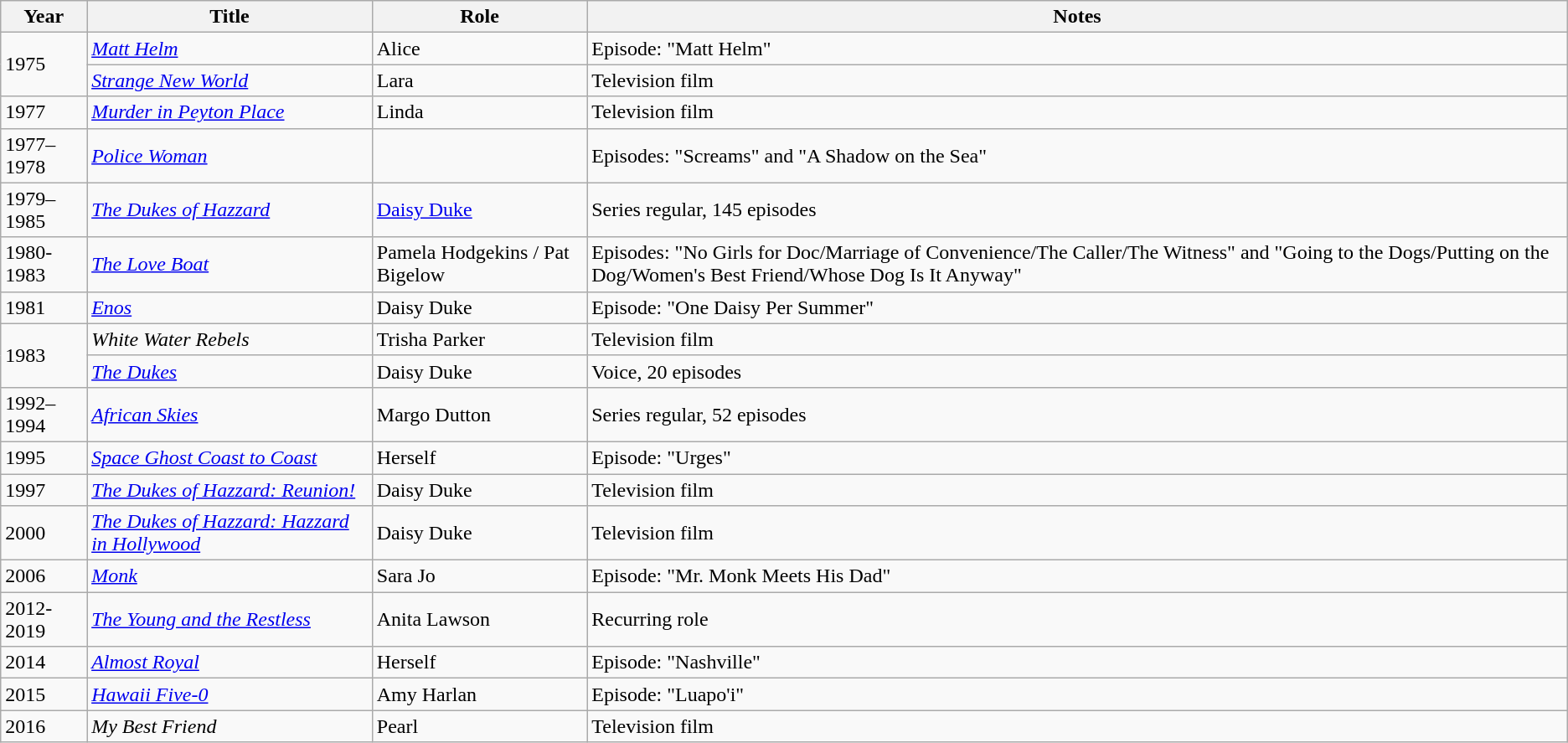<table class="wikitable sortable">
<tr>
<th>Year</th>
<th>Title</th>
<th>Role</th>
<th class="unsortable">Notes</th>
</tr>
<tr>
<td rowspan="2">1975</td>
<td><em><a href='#'>Matt Helm</a></em></td>
<td>Alice</td>
<td>Episode: "Matt Helm"</td>
</tr>
<tr>
<td><em><a href='#'>Strange New World</a></em></td>
<td>Lara</td>
<td>Television film</td>
</tr>
<tr>
<td>1977</td>
<td><em><a href='#'>Murder in Peyton Place</a></em></td>
<td>Linda</td>
<td>Television film</td>
</tr>
<tr>
<td>1977–1978</td>
<td><em><a href='#'>Police Woman</a></em></td>
<td></td>
<td>Episodes: "Screams" and "A Shadow on the Sea"</td>
</tr>
<tr>
<td>1979–1985</td>
<td><em><a href='#'>The Dukes of Hazzard</a></em></td>
<td><a href='#'>Daisy Duke</a></td>
<td>Series regular, 145 episodes</td>
</tr>
<tr>
<td>1980-1983</td>
<td><em><a href='#'>The Love Boat</a></em></td>
<td>Pamela Hodgekins / Pat Bigelow</td>
<td>Episodes: "No Girls for Doc/Marriage of Convenience/The Caller/The Witness" and "Going to the Dogs/Putting on the Dog/Women's Best Friend/Whose Dog Is It Anyway"</td>
</tr>
<tr>
<td>1981</td>
<td><em><a href='#'>Enos</a></em></td>
<td>Daisy Duke</td>
<td>Episode: "One Daisy Per Summer"</td>
</tr>
<tr>
<td rowspan="2">1983</td>
<td><em>White Water Rebels</em></td>
<td>Trisha Parker</td>
<td>Television film</td>
</tr>
<tr>
<td><em><a href='#'>The Dukes</a></em></td>
<td>Daisy Duke</td>
<td>Voice, 20 episodes</td>
</tr>
<tr>
<td>1992–1994</td>
<td><em><a href='#'>African Skies</a></em></td>
<td>Margo Dutton</td>
<td>Series regular, 52 episodes</td>
</tr>
<tr>
<td>1995</td>
<td><em><a href='#'>Space Ghost Coast to Coast</a></em></td>
<td>Herself</td>
<td>Episode: "Urges"</td>
</tr>
<tr>
<td>1997</td>
<td><em><a href='#'>The Dukes of Hazzard: Reunion!</a></em></td>
<td>Daisy Duke</td>
<td>Television film</td>
</tr>
<tr>
<td>2000</td>
<td><em><a href='#'>The Dukes of Hazzard: Hazzard in Hollywood</a></em></td>
<td>Daisy Duke</td>
<td>Television film</td>
</tr>
<tr>
<td>2006</td>
<td><em><a href='#'>Monk</a></em></td>
<td>Sara Jo</td>
<td>Episode: "Mr. Monk Meets His Dad"</td>
</tr>
<tr>
<td>2012-2019</td>
<td><em><a href='#'>The Young and the Restless</a></em></td>
<td>Anita Lawson</td>
<td>Recurring role</td>
</tr>
<tr>
<td>2014</td>
<td><em><a href='#'>Almost Royal</a></em></td>
<td>Herself</td>
<td>Episode: "Nashville"</td>
</tr>
<tr>
<td>2015</td>
<td><em><a href='#'>Hawaii Five-0</a></em></td>
<td>Amy Harlan</td>
<td>Episode: "Luapo'i"</td>
</tr>
<tr>
<td>2016</td>
<td><em>My Best Friend</em></td>
<td>Pearl</td>
<td>Television film</td>
</tr>
</table>
